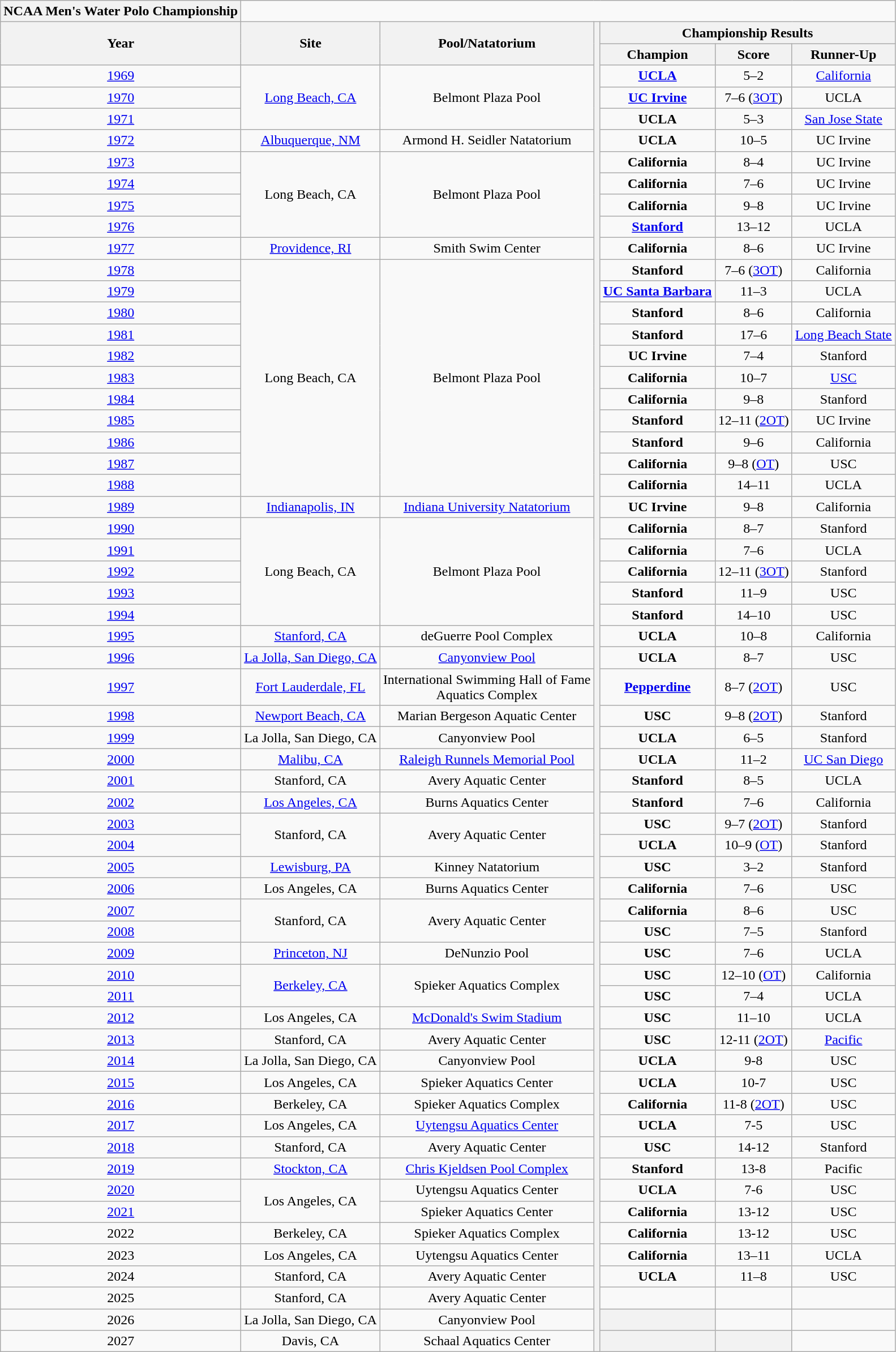<table class="wikitable" style="text-align:center">
<tr>
<th style=>NCAA Men's Water Polo Championship</th>
</tr>
<tr>
<th rowspan="2">Year</th>
<th rowspan="2">Site</th>
<th rowspan="2">Pool/Natatorium</th>
<th rowspan="102"></th>
<th colspan=3>Championship Results</th>
</tr>
<tr>
<th>Champion</th>
<th>Score</th>
<th>Runner-Up</th>
</tr>
<tr>
<td><a href='#'>1969</a></td>
<td rowspan=3><a href='#'>Long Beach, CA</a></td>
<td rowspan=3>Belmont Plaza Pool</td>
<td><strong><a href='#'>UCLA</a></strong></td>
<td>5–2</td>
<td><a href='#'>California</a></td>
</tr>
<tr>
<td><a href='#'>1970</a></td>
<td><strong><a href='#'>UC Irvine</a></strong></td>
<td>7–6 (<a href='#'>3OT</a>)</td>
<td>UCLA</td>
</tr>
<tr>
<td><a href='#'>1971</a></td>
<td><strong>UCLA</strong> </td>
<td>5–3</td>
<td><a href='#'>San Jose State</a></td>
</tr>
<tr>
<td><a href='#'>1972</a></td>
<td><a href='#'>Albuquerque, NM</a></td>
<td>Armond H. Seidler Natatorium</td>
<td><strong>UCLA</strong> </td>
<td>10–5</td>
<td>UC Irvine</td>
</tr>
<tr>
<td><a href='#'>1973</a></td>
<td rowspan=4>Long Beach, CA</td>
<td rowspan=4>Belmont Plaza Pool</td>
<td><strong>California</strong></td>
<td>8–4</td>
<td>UC Irvine</td>
</tr>
<tr>
<td><a href='#'>1974</a></td>
<td><strong>California</strong> </td>
<td>7–6</td>
<td>UC Irvine</td>
</tr>
<tr>
<td><a href='#'>1975</a></td>
<td><strong>California</strong> </td>
<td>9–8</td>
<td>UC Irvine</td>
</tr>
<tr>
<td><a href='#'>1976</a></td>
<td><strong><a href='#'>Stanford</a></strong></td>
<td>13–12</td>
<td>UCLA</td>
</tr>
<tr>
<td><a href='#'>1977</a></td>
<td><a href='#'>Providence, RI</a></td>
<td>Smith Swim Center</td>
<td><strong>California</strong> </td>
<td>8–6</td>
<td>UC Irvine</td>
</tr>
<tr>
<td><a href='#'>1978</a></td>
<td rowspan=11>Long Beach, CA</td>
<td rowspan=11>Belmont Plaza Pool</td>
<td><strong>Stanford</strong> </td>
<td>7–6 (<a href='#'>3OT</a>)</td>
<td>California</td>
</tr>
<tr>
<td><a href='#'>1979</a></td>
<td><strong><a href='#'>UC Santa Barbara</a></strong></td>
<td>11–3</td>
<td>UCLA</td>
</tr>
<tr>
<td><a href='#'>1980</a></td>
<td><strong>Stanford</strong> </td>
<td>8–6</td>
<td>California</td>
</tr>
<tr>
<td><a href='#'>1981</a></td>
<td><strong>Stanford</strong> </td>
<td>17–6</td>
<td><a href='#'>Long Beach State</a></td>
</tr>
<tr>
<td><a href='#'>1982</a></td>
<td><strong>UC Irvine</strong> </td>
<td>7–4</td>
<td>Stanford</td>
</tr>
<tr>
<td><a href='#'>1983</a></td>
<td><strong>California</strong> </td>
<td>10–7</td>
<td><a href='#'>USC</a></td>
</tr>
<tr>
<td><a href='#'>1984</a></td>
<td><strong>California</strong> </td>
<td>9–8</td>
<td>Stanford</td>
</tr>
<tr>
<td><a href='#'>1985</a></td>
<td><strong>Stanford</strong> </td>
<td>12–11 (<a href='#'>2OT</a>)</td>
<td>UC Irvine</td>
</tr>
<tr>
<td><a href='#'>1986</a></td>
<td><strong>Stanford</strong> </td>
<td>9–6</td>
<td>California</td>
</tr>
<tr>
<td><a href='#'>1987</a></td>
<td><strong>California</strong> </td>
<td>9–8 (<a href='#'>OT</a>)</td>
<td>USC</td>
</tr>
<tr>
<td><a href='#'>1988</a></td>
<td><strong>California</strong> </td>
<td>14–11</td>
<td>UCLA</td>
</tr>
<tr>
<td><a href='#'>1989</a></td>
<td><a href='#'>Indianapolis, IN</a></td>
<td><a href='#'>Indiana University Natatorium</a></td>
<td><strong>UC Irvine</strong> </td>
<td>9–8</td>
<td>California</td>
</tr>
<tr>
<td><a href='#'>1990</a></td>
<td rowspan=5>Long Beach, CA</td>
<td rowspan=5>Belmont Plaza Pool</td>
<td><strong>California</strong> </td>
<td>8–7</td>
<td>Stanford</td>
</tr>
<tr>
<td><a href='#'>1991</a></td>
<td><strong>California</strong> </td>
<td>7–6</td>
<td>UCLA</td>
</tr>
<tr>
<td><a href='#'>1992</a></td>
<td><strong>California</strong> </td>
<td>12–11 (<a href='#'>3OT</a>)</td>
<td>Stanford</td>
</tr>
<tr>
<td><a href='#'>1993</a></td>
<td><strong>Stanford</strong> </td>
<td>11–9</td>
<td>USC</td>
</tr>
<tr>
<td><a href='#'>1994</a></td>
<td><strong>Stanford</strong> </td>
<td>14–10</td>
<td>USC</td>
</tr>
<tr>
<td><a href='#'>1995</a></td>
<td><a href='#'>Stanford, CA</a></td>
<td>deGuerre Pool Complex</td>
<td><strong>UCLA</strong> </td>
<td>10–8</td>
<td>California</td>
</tr>
<tr>
<td><a href='#'>1996</a></td>
<td><a href='#'>La Jolla, San Diego, CA</a></td>
<td><a href='#'>Canyonview Pool</a></td>
<td><strong>UCLA</strong> </td>
<td>8–7</td>
<td>USC</td>
</tr>
<tr>
<td><a href='#'>1997</a></td>
<td><a href='#'>Fort Lauderdale, FL</a></td>
<td>International Swimming Hall of Fame <br> Aquatics Complex</td>
<td><strong><a href='#'>Pepperdine</a></strong></td>
<td>8–7 (<a href='#'>2OT</a>)</td>
<td>USC</td>
</tr>
<tr>
<td><a href='#'>1998</a></td>
<td><a href='#'>Newport Beach, CA</a></td>
<td>Marian Bergeson Aquatic Center</td>
<td><strong>USC</strong></td>
<td>9–8 (<a href='#'>2OT</a>)</td>
<td>Stanford</td>
</tr>
<tr>
<td><a href='#'>1999</a></td>
<td>La Jolla, San Diego, CA</td>
<td>Canyonview Pool</td>
<td><strong>UCLA</strong> </td>
<td>6–5</td>
<td>Stanford</td>
</tr>
<tr>
<td><a href='#'>2000</a></td>
<td><a href='#'>Malibu, CA</a></td>
<td><a href='#'>Raleigh Runnels Memorial Pool</a></td>
<td><strong>UCLA</strong> </td>
<td>11–2</td>
<td><a href='#'>UC San Diego</a></td>
</tr>
<tr>
<td><a href='#'>2001</a></td>
<td>Stanford, CA</td>
<td>Avery Aquatic Center</td>
<td><strong>Stanford</strong> </td>
<td>8–5</td>
<td>UCLA</td>
</tr>
<tr>
<td><a href='#'>2002</a></td>
<td><a href='#'>Los Angeles, CA</a></td>
<td>Burns Aquatics Center</td>
<td><strong>Stanford</strong> </td>
<td>7–6</td>
<td>California</td>
</tr>
<tr>
<td><a href='#'>2003</a></td>
<td rowspan=2>Stanford, CA</td>
<td rowspan=2>Avery Aquatic Center</td>
<td><strong>USC</strong> </td>
<td>9–7 (<a href='#'>2OT</a>)</td>
<td>Stanford</td>
</tr>
<tr>
<td><a href='#'>2004</a></td>
<td><strong>UCLA</strong> </td>
<td>10–9 (<a href='#'>OT</a>)</td>
<td>Stanford</td>
</tr>
<tr>
<td><a href='#'>2005</a></td>
<td><a href='#'>Lewisburg, PA</a></td>
<td>Kinney Natatorium</td>
<td><strong>USC</strong> </td>
<td>3–2</td>
<td>Stanford</td>
</tr>
<tr>
<td><a href='#'>2006</a></td>
<td>Los Angeles, CA</td>
<td>Burns Aquatics Center</td>
<td><strong>California</strong> </td>
<td>7–6</td>
<td>USC</td>
</tr>
<tr>
<td><a href='#'>2007</a></td>
<td rowspan=2>Stanford, CA</td>
<td rowspan=2>Avery Aquatic Center</td>
<td><strong>California</strong> </td>
<td>8–6</td>
<td>USC</td>
</tr>
<tr>
<td><a href='#'>2008</a></td>
<td><strong>USC</strong> </td>
<td>7–5</td>
<td>Stanford</td>
</tr>
<tr>
<td><a href='#'>2009</a></td>
<td><a href='#'>Princeton, NJ</a></td>
<td>DeNunzio Pool</td>
<td><strong>USC</strong> </td>
<td>7–6</td>
<td>UCLA</td>
</tr>
<tr>
<td><a href='#'>2010</a></td>
<td rowspan=2><a href='#'>Berkeley, CA</a></td>
<td rowspan=2>Spieker Aquatics Complex</td>
<td><strong>USC</strong> </td>
<td>12–10 (<a href='#'>OT</a>)</td>
<td>California</td>
</tr>
<tr>
<td><a href='#'>2011</a></td>
<td><strong>USC</strong> </td>
<td>7–4</td>
<td>UCLA</td>
</tr>
<tr>
<td><a href='#'>2012</a></td>
<td>Los Angeles, CA</td>
<td><a href='#'>McDonald's Swim Stadium</a></td>
<td><strong>USC</strong> </td>
<td>11–10</td>
<td>UCLA</td>
</tr>
<tr>
<td><a href='#'>2013</a></td>
<td>Stanford, CA</td>
<td>Avery Aquatic Center</td>
<td><strong>USC</strong> </td>
<td>12-11 (<a href='#'>2OT</a>)</td>
<td><a href='#'>Pacific</a></td>
</tr>
<tr>
<td><a href='#'>2014</a></td>
<td>La Jolla, San Diego, CA</td>
<td>Canyonview Pool</td>
<td><strong>UCLA</strong> </td>
<td>9-8</td>
<td>USC</td>
</tr>
<tr>
<td><a href='#'>2015</a></td>
<td>Los Angeles, CA</td>
<td>Spieker Aquatics Center</td>
<td><strong>UCLA</strong> </td>
<td>10-7</td>
<td>USC</td>
</tr>
<tr>
<td><a href='#'>2016</a></td>
<td>Berkeley, CA</td>
<td>Spieker Aquatics Complex</td>
<td><strong>California</strong> </td>
<td>11-8 (<a href='#'>2OT</a>)</td>
<td>USC</td>
</tr>
<tr>
<td><a href='#'>2017</a></td>
<td>Los Angeles, CA</td>
<td><a href='#'>Uytengsu Aquatics Center</a></td>
<td><strong>UCLA</strong> </td>
<td>7-5</td>
<td>USC</td>
</tr>
<tr>
<td><a href='#'>2018</a></td>
<td>Stanford, CA</td>
<td>Avery Aquatic Center</td>
<td><strong>USC</strong> </td>
<td>14-12</td>
<td>Stanford</td>
</tr>
<tr>
<td><a href='#'>2019</a></td>
<td><a href='#'>Stockton, CA</a></td>
<td><a href='#'>Chris Kjeldsen Pool Complex</a></td>
<td><strong>Stanford</strong> </td>
<td>13-8</td>
<td>Pacific</td>
</tr>
<tr>
<td><a href='#'>2020</a></td>
<td rowspan=2>Los Angeles, CA</td>
<td>Uytengsu Aquatics Center</td>
<td><strong>UCLA</strong> </td>
<td>7-6</td>
<td>USC</td>
</tr>
<tr>
<td><a href='#'>2021</a></td>
<td>Spieker Aquatics Center</td>
<td><strong>California</strong> </td>
<td>13-12</td>
<td>USC</td>
</tr>
<tr>
<td>2022</td>
<td>Berkeley, CA</td>
<td>Spieker Aquatics Complex</td>
<td><strong>California</strong> </td>
<td>13-12</td>
<td>USC</td>
</tr>
<tr>
<td>2023</td>
<td>Los Angeles, CA</td>
<td>Uytengsu Aquatics Center</td>
<td><strong>California</strong> </td>
<td>13–11</td>
<td>UCLA</td>
</tr>
<tr>
<td>2024</td>
<td>Stanford, CA</td>
<td>Avery Aquatic Center</td>
<td><strong>UCLA</strong> </td>
<td>11–8</td>
<td>USC</td>
</tr>
<tr>
<td>2025</td>
<td>Stanford, CA</td>
<td>Avery Aquatic Center</td>
<td></td>
<td></td>
<td></td>
</tr>
<tr>
<td>2026</td>
<td>La Jolla, San Diego, CA</td>
<td>Canyonview Pool</td>
<th></th>
<td></td>
<td></td>
</tr>
<tr>
<td>2027</td>
<td>Davis, CA</td>
<td>Schaal Aquatics Center</td>
<th></th>
<th></th>
<td></td>
</tr>
</table>
